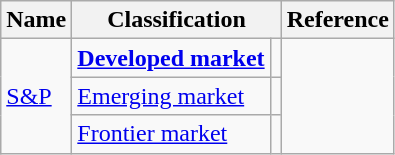<table class="wikitable sortable" style="text-align:left">
<tr>
<th>Name</th>
<th colspan="2">Classification</th>
<th>Reference</th>
</tr>
<tr>
<td rowspan="3"><a href='#'>S&P</a></td>
<td><strong><a href='#'>Developed market</a></strong></td>
<td></td>
<td rowspan="3"></td>
</tr>
<tr>
<td><a href='#'>Emerging market</a></td>
<td></td>
</tr>
<tr>
<td><a href='#'>Frontier market</a></td>
<td></td>
</tr>
</table>
